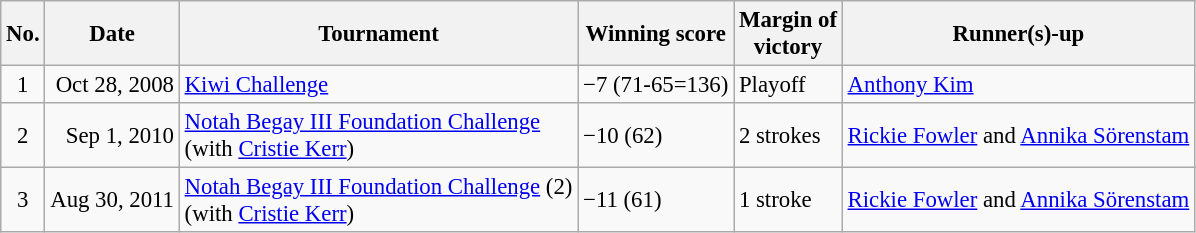<table class="wikitable" style="font-size:95%;">
<tr>
<th>No.</th>
<th>Date</th>
<th>Tournament</th>
<th>Winning score</th>
<th>Margin of<br>victory</th>
<th>Runner(s)-up</th>
</tr>
<tr>
<td align=center>1</td>
<td align=right>Oct 28, 2008</td>
<td><a href='#'>Kiwi Challenge</a></td>
<td>−7 (71-65=136)</td>
<td>Playoff</td>
<td> <a href='#'>Anthony Kim</a></td>
</tr>
<tr>
<td align=center>2</td>
<td align=right>Sep 1, 2010</td>
<td><a href='#'>Notah Begay III Foundation Challenge</a><br>(with  <a href='#'>Cristie Kerr</a>)</td>
<td>−10 (62)</td>
<td>2 strokes</td>
<td> <a href='#'>Rickie Fowler</a> and  <a href='#'>Annika Sörenstam</a></td>
</tr>
<tr>
<td align=center>3</td>
<td align=right>Aug 30, 2011</td>
<td><a href='#'>Notah Begay III Foundation Challenge</a> (2)<br>(with  <a href='#'>Cristie Kerr</a>)</td>
<td>−11 (61)</td>
<td>1 stroke</td>
<td> <a href='#'>Rickie Fowler</a> and  <a href='#'>Annika Sörenstam</a></td>
</tr>
</table>
